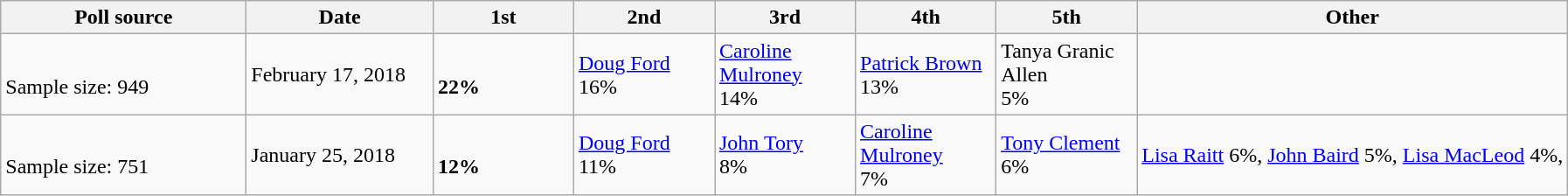<table class="wikitable">
<tr>
<th style="width:180px;">Poll source</th>
<th style="width:135px;">Date</th>
<th style="width:100px;">1st</th>
<th style="width:100px;">2nd</th>
<th style="width:100px;">3rd</th>
<th style="width:100px;">4th</th>
<th style="width:100px;">5th</th>
<th>Other</th>
</tr>
<tr>
<td><br>Sample size: 949</td>
<td>February 17, 2018</td>
<td><strong><br>22%</strong></td>
<td><a href='#'>Doug Ford</a><br>16%</td>
<td><a href='#'>Caroline Mulroney</a><br> 14%</td>
<td><a href='#'>Patrick Brown</a><br>13%</td>
<td>Tanya Granic Allen<br>5%</td>
<td></td>
</tr>
<tr>
<td><br>Sample size: 751</td>
<td>January 25, 2018</td>
<td><strong><br>12%</strong></td>
<td><a href='#'>Doug Ford</a><br>11%</td>
<td><a href='#'>John Tory</a><br> 8%</td>
<td><a href='#'>Caroline Mulroney</a><br>7%</td>
<td><a href='#'>Tony Clement</a><br>6%</td>
<td><a href='#'>Lisa Raitt</a> 6%, <a href='#'>John Baird</a> 5%, <a href='#'>Lisa MacLeod</a> 4%, </td>
</tr>
</table>
